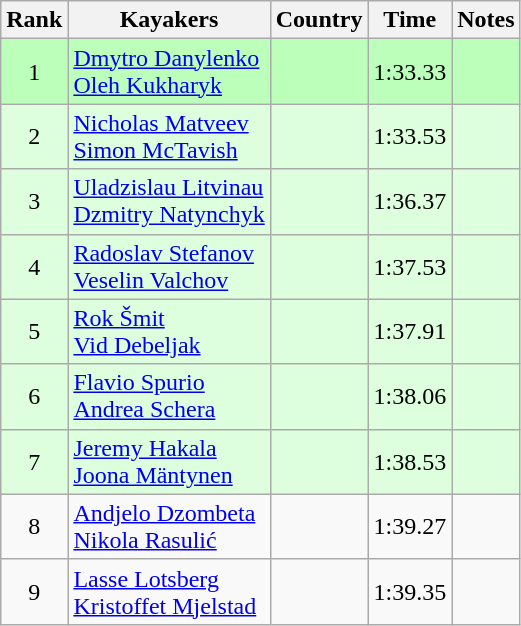<table class="wikitable" style="text-align:center">
<tr>
<th>Rank</th>
<th>Kayakers</th>
<th>Country</th>
<th>Time</th>
<th>Notes</th>
</tr>
<tr bgcolor=bbffbb>
<td>1</td>
<td align="left"><a href='#'>Dmytro Danylenko</a><br><a href='#'>Oleh Kukharyk</a></td>
<td align="left"></td>
<td>1:33.33</td>
<td></td>
</tr>
<tr bgcolor=ddffdd>
<td>2</td>
<td align="left"><a href='#'>Nicholas Matveev</a><br><a href='#'>Simon McTavish</a></td>
<td align="left"></td>
<td>1:33.53</td>
<td></td>
</tr>
<tr bgcolor=ddffdd>
<td>3</td>
<td align="left"><a href='#'>Uladzislau Litvinau</a><br><a href='#'>Dzmitry Natynchyk</a></td>
<td align="left"></td>
<td>1:36.37</td>
<td></td>
</tr>
<tr bgcolor=ddffdd>
<td>4</td>
<td align="left"><a href='#'>Radoslav Stefanov</a><br><a href='#'>Veselin Valchov</a></td>
<td align="left"></td>
<td>1:37.53</td>
<td></td>
</tr>
<tr bgcolor=ddffdd>
<td>5</td>
<td align="left"><a href='#'>Rok Šmit</a><br><a href='#'>Vid Debeljak</a></td>
<td align="left"></td>
<td>1:37.91</td>
<td></td>
</tr>
<tr bgcolor=ddffdd>
<td>6</td>
<td align="left"><a href='#'>Flavio Spurio</a><br><a href='#'>Andrea Schera</a></td>
<td align="left"></td>
<td>1:38.06</td>
<td></td>
</tr>
<tr bgcolor=ddffdd>
<td>7</td>
<td align="left"><a href='#'>Jeremy Hakala</a><br><a href='#'>Joona Mäntynen</a></td>
<td align="left"></td>
<td>1:38.53</td>
<td></td>
</tr>
<tr>
<td>8</td>
<td align="left"><a href='#'>Andjelo Dzombeta</a><br><a href='#'>Nikola Rasulić</a></td>
<td align="left"></td>
<td>1:39.27</td>
<td></td>
</tr>
<tr>
<td>9</td>
<td align="left"><a href='#'>Lasse Lotsberg</a><br><a href='#'>Kristoffet Mjelstad</a></td>
<td align="left"></td>
<td>1:39.35</td>
<td></td>
</tr>
</table>
